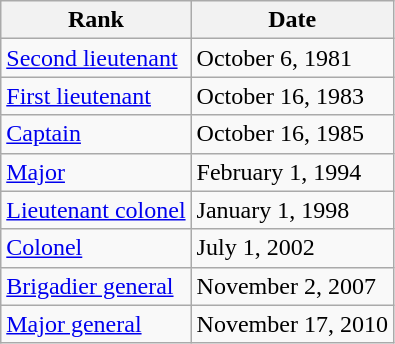<table class="wikitable">
<tr>
<th>Rank</th>
<th>Date </th>
</tr>
<tr>
<td> <a href='#'>Second lieutenant</a></td>
<td>October 6, 1981</td>
</tr>
<tr>
<td> <a href='#'>First lieutenant</a></td>
<td>October 16, 1983</td>
</tr>
<tr>
<td> <a href='#'>Captain</a></td>
<td>October 16, 1985</td>
</tr>
<tr>
<td> <a href='#'>Major</a></td>
<td>February 1, 1994</td>
</tr>
<tr>
<td> <a href='#'>Lieutenant colonel</a></td>
<td>January 1, 1998</td>
</tr>
<tr>
<td> <a href='#'>Colonel</a></td>
<td>July 1, 2002</td>
</tr>
<tr>
<td> <a href='#'>Brigadier general</a></td>
<td>November 2, 2007</td>
</tr>
<tr>
<td> <a href='#'>Major general</a></td>
<td>November 17, 2010</td>
</tr>
</table>
